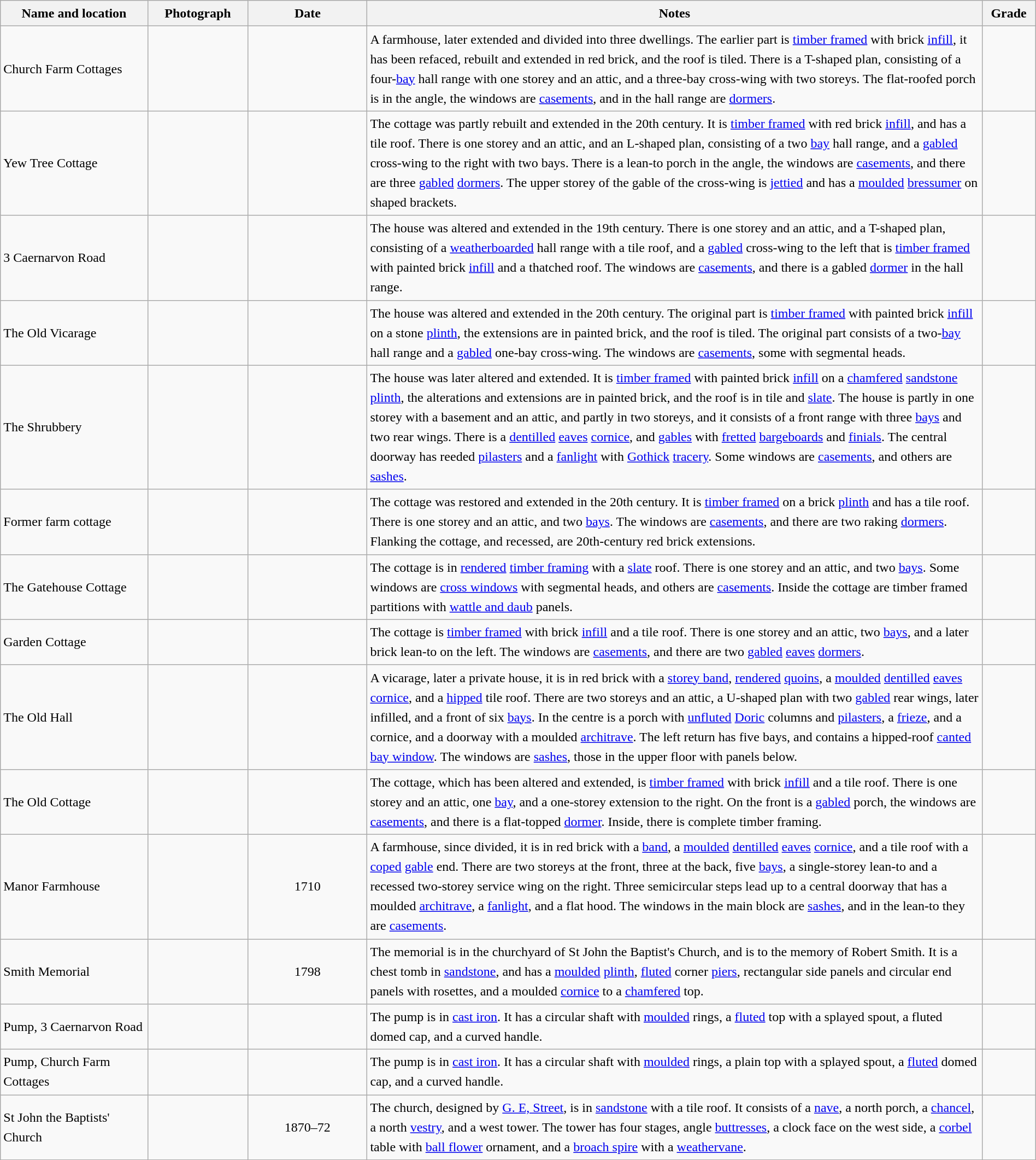<table class="wikitable sortable plainrowheaders" style="width:100%; border:0; text-align:left; line-height:150%;">
<tr>
<th scope="col"  style="width:150px">Name and location</th>
<th scope="col"  style="width:100px" class="unsortable">Photograph</th>
<th scope="col"  style="width:120px">Date</th>
<th scope="col"  style="width:650px" class="unsortable">Notes</th>
<th scope="col"  style="width:50px">Grade</th>
</tr>
<tr>
<td>Church Farm Cottages<br><small></small></td>
<td></td>
<td align="center"></td>
<td>A farmhouse, later extended and divided into three dwellings.  The earlier part is <a href='#'>timber framed</a> with brick <a href='#'>infill</a>, it has been refaced, rebuilt and extended in red brick, and the roof is tiled.  There is a T-shaped plan, consisting of a four-<a href='#'>bay</a> hall range with one storey and an attic, and a three-bay cross-wing with two storeys.  The flat-roofed porch is in the angle, the windows are <a href='#'>casements</a>, and in the hall range are <a href='#'>dormers</a>.</td>
<td align="center" ></td>
</tr>
<tr>
<td>Yew Tree Cottage<br><small></small></td>
<td></td>
<td align="center"></td>
<td>The cottage was partly rebuilt and extended in the 20th century.  It is <a href='#'>timber framed</a> with red brick <a href='#'>infill</a>, and has a tile roof.  There is one storey and an attic, and an L-shaped plan, consisting of a two <a href='#'>bay</a> hall range, and a <a href='#'>gabled</a> cross-wing to the right with two bays.  There is a lean-to porch in the angle, the windows are <a href='#'>casements</a>, and there are three <a href='#'>gabled</a> <a href='#'>dormers</a>. The upper storey of the gable of the cross-wing is <a href='#'>jettied</a> and has a <a href='#'>moulded</a> <a href='#'>bressumer</a> on shaped brackets.</td>
<td align="center" ></td>
</tr>
<tr>
<td>3 Caernarvon Road<br><small></small></td>
<td></td>
<td align="center"></td>
<td>The house was altered and extended in the 19th century.  There is one storey and an attic, and a T-shaped plan, consisting of a <a href='#'>weatherboarded</a> hall range with a tile roof, and a <a href='#'>gabled</a> cross-wing to the left that is <a href='#'>timber framed</a> with painted brick <a href='#'>infill</a> and a thatched roof.  The windows are <a href='#'>casements</a>, and there is a gabled <a href='#'>dormer</a> in the hall range.</td>
<td align="center" ></td>
</tr>
<tr>
<td>The Old Vicarage<br><small></small></td>
<td></td>
<td align="center"></td>
<td>The house was altered and extended in the 20th century.  The original part is <a href='#'>timber framed</a> with painted brick <a href='#'>infill</a> on a stone <a href='#'>plinth</a>, the extensions are in painted brick, and the roof is tiled.  The original part consists of a two-<a href='#'>bay</a> hall range and a <a href='#'>gabled</a> one-bay cross-wing.  The windows are <a href='#'>casements</a>, some with segmental heads.</td>
<td align="center" ></td>
</tr>
<tr>
<td>The Shrubbery<br><small></small></td>
<td></td>
<td align="center"></td>
<td>The house was later altered and extended.  It is <a href='#'>timber framed</a> with painted brick <a href='#'>infill</a> on a <a href='#'>chamfered</a> <a href='#'>sandstone</a> <a href='#'>plinth</a>, the alterations and extensions are in painted brick, and the roof is in tile and <a href='#'>slate</a>.  The house is partly in one storey with a basement and an attic, and partly in two storeys, and it consists of a front range with three <a href='#'>bays</a> and two rear wings.  There is a <a href='#'>dentilled</a> <a href='#'>eaves</a> <a href='#'>cornice</a>, and <a href='#'>gables</a> with <a href='#'>fretted</a> <a href='#'>bargeboards</a> and <a href='#'>finials</a>.  The central doorway has reeded <a href='#'>pilasters</a> and a <a href='#'>fanlight</a> with <a href='#'>Gothick</a> <a href='#'>tracery</a>.  Some windows are <a href='#'>casements</a>, and others are <a href='#'>sashes</a>.</td>
<td align="center" ></td>
</tr>
<tr>
<td>Former farm cottage<br><small></small></td>
<td></td>
<td align="center"></td>
<td>The cottage was restored and extended in the 20th century.  It is <a href='#'>timber framed</a> on a brick <a href='#'>plinth</a> and has a tile roof.  There is one storey and an attic, and two <a href='#'>bays</a>.  The windows are <a href='#'>casements</a>, and there are two raking <a href='#'>dormers</a>.  Flanking the cottage, and recessed, are 20th-century red brick extensions.</td>
<td align="center" ></td>
</tr>
<tr>
<td>The Gatehouse Cottage<br><small></small></td>
<td></td>
<td align="center"></td>
<td>The cottage is in <a href='#'>rendered</a> <a href='#'>timber framing</a> with a <a href='#'>slate</a> roof.  There is one storey and an attic, and two <a href='#'>bays</a>.  Some windows are <a href='#'>cross windows</a> with segmental heads, and others are <a href='#'>casements</a>.  Inside the cottage are timber framed partitions with <a href='#'>wattle and daub</a> panels.</td>
<td align="center" ></td>
</tr>
<tr>
<td>Garden Cottage<br><small></small></td>
<td></td>
<td align="center"></td>
<td>The cottage is <a href='#'>timber framed</a> with brick <a href='#'>infill</a> and a tile roof.  There is one storey and an attic, two <a href='#'>bays</a>, and a later brick lean-to on the left.  The windows are <a href='#'>casements</a>, and there are two <a href='#'>gabled</a> <a href='#'>eaves</a> <a href='#'>dormers</a>.</td>
<td align="center" ></td>
</tr>
<tr>
<td>The Old Hall<br><small></small></td>
<td></td>
<td align="center"></td>
<td>A vicarage, later a private house, it is in red brick with a <a href='#'>storey band</a>, <a href='#'>rendered</a> <a href='#'>quoins</a>, a <a href='#'>moulded</a> <a href='#'>dentilled</a> <a href='#'>eaves</a> <a href='#'>cornice</a>, and a <a href='#'>hipped</a> tile roof.  There are two storeys and an attic, a U-shaped plan with two <a href='#'>gabled</a> rear wings, later infilled, and a front of six <a href='#'>bays</a>.  In the centre is a porch with <a href='#'>unfluted</a> <a href='#'>Doric</a> columns and <a href='#'>pilasters</a>, a <a href='#'>frieze</a>, and a cornice, and a doorway with a moulded <a href='#'>architrave</a>.  The left return has five bays, and contains a hipped-roof <a href='#'>canted</a> <a href='#'>bay window</a>.  The windows are <a href='#'>sashes</a>, those in the upper floor with panels below.</td>
<td align="center" ></td>
</tr>
<tr>
<td>The Old Cottage<br><small></small></td>
<td></td>
<td align="center"></td>
<td>The cottage, which has been altered and extended, is <a href='#'>timber framed</a> with brick <a href='#'>infill</a> and a tile roof.  There is one storey and an attic, one <a href='#'>bay</a>, and a one-storey extension to the right.  On the front is a <a href='#'>gabled</a> porch, the windows are <a href='#'>casements</a>, and there is a flat-topped <a href='#'>dormer</a>.  Inside, there is complete timber framing.</td>
<td align="center" ></td>
</tr>
<tr>
<td>Manor Farmhouse<br><small></small></td>
<td></td>
<td align="center">1710</td>
<td>A farmhouse, since divided, it is in red brick with a <a href='#'>band</a>, a <a href='#'>moulded</a> <a href='#'>dentilled</a> <a href='#'>eaves</a> <a href='#'>cornice</a>, and a tile roof with a <a href='#'>coped</a> <a href='#'>gable</a> end.  There are two storeys at the front, three at the back, five <a href='#'>bays</a>, a single-storey lean-to and a recessed two-storey service wing on the right.  Three semicircular steps lead up to a central doorway that has a moulded <a href='#'>architrave</a>, a <a href='#'>fanlight</a>, and a flat hood.  The windows in the main block are <a href='#'>sashes</a>, and in the lean-to they are <a href='#'>casements</a>.</td>
<td align="center" ></td>
</tr>
<tr>
<td>Smith Memorial<br><small></small></td>
<td></td>
<td align="center">1798</td>
<td>The memorial is in the churchyard of St John the Baptist's Church, and is to the memory of Robert Smith.  It is a chest tomb in <a href='#'>sandstone</a>, and has a <a href='#'>moulded</a> <a href='#'>plinth</a>, <a href='#'>fluted</a> corner <a href='#'>piers</a>, rectangular side panels and circular end panels with rosettes, and a moulded <a href='#'>cornice</a> to a <a href='#'>chamfered</a> top.</td>
<td align="center" ></td>
</tr>
<tr>
<td>Pump, 3 Caernarvon Road<br><small></small></td>
<td></td>
<td align="center"></td>
<td>The pump is in <a href='#'>cast iron</a>.  It has a circular shaft with <a href='#'>moulded</a> rings, a <a href='#'>fluted</a> top with a splayed spout, a fluted domed cap, and a curved handle.</td>
<td align="center" ></td>
</tr>
<tr>
<td>Pump, Church Farm Cottages<br><small></small></td>
<td></td>
<td align="center"></td>
<td>The pump is in <a href='#'>cast iron</a>.  It has a circular shaft with <a href='#'>moulded</a> rings, a plain top with a splayed spout, a <a href='#'>fluted</a> domed cap, and a curved handle.</td>
<td align="center" ></td>
</tr>
<tr>
<td>St John the Baptists' Church<br><small></small></td>
<td></td>
<td align="center">1870–72</td>
<td>The church, designed by <a href='#'>G. E, Street</a>, is in <a href='#'>sandstone</a> with a tile roof.  It consists of a <a href='#'>nave</a>, a north porch, a <a href='#'>chancel</a>, a north <a href='#'>vestry</a>, and a west tower.  The tower has four stages, angle <a href='#'>buttresses</a>, a clock face on the west side, a <a href='#'>corbel</a> table with <a href='#'>ball flower</a> ornament, and a <a href='#'>broach spire</a> with a <a href='#'>weathervane</a>.</td>
<td align="center" ></td>
</tr>
<tr>
</tr>
</table>
